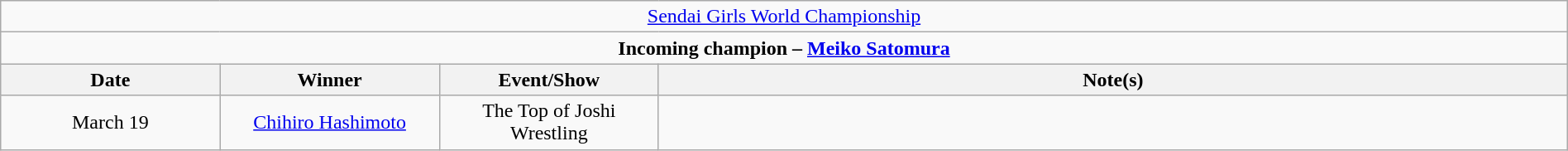<table class="wikitable" style="text-align:center; width:100%;">
<tr>
<td colspan="4" style="text-align: center;"><a href='#'>Sendai Girls World Championship</a></td>
</tr>
<tr>
<td colspan="4" style="text-align: center;"><strong>Incoming champion – <a href='#'>Meiko Satomura</a></strong></td>
</tr>
<tr>
<th width=14%>Date</th>
<th width=14%>Winner</th>
<th width=14%>Event/Show</th>
<th width=58%>Note(s)</th>
</tr>
<tr>
<td>March 19</td>
<td><a href='#'>Chihiro Hashimoto</a></td>
<td>The Top of Joshi Wrestling</td>
</tr>
</table>
